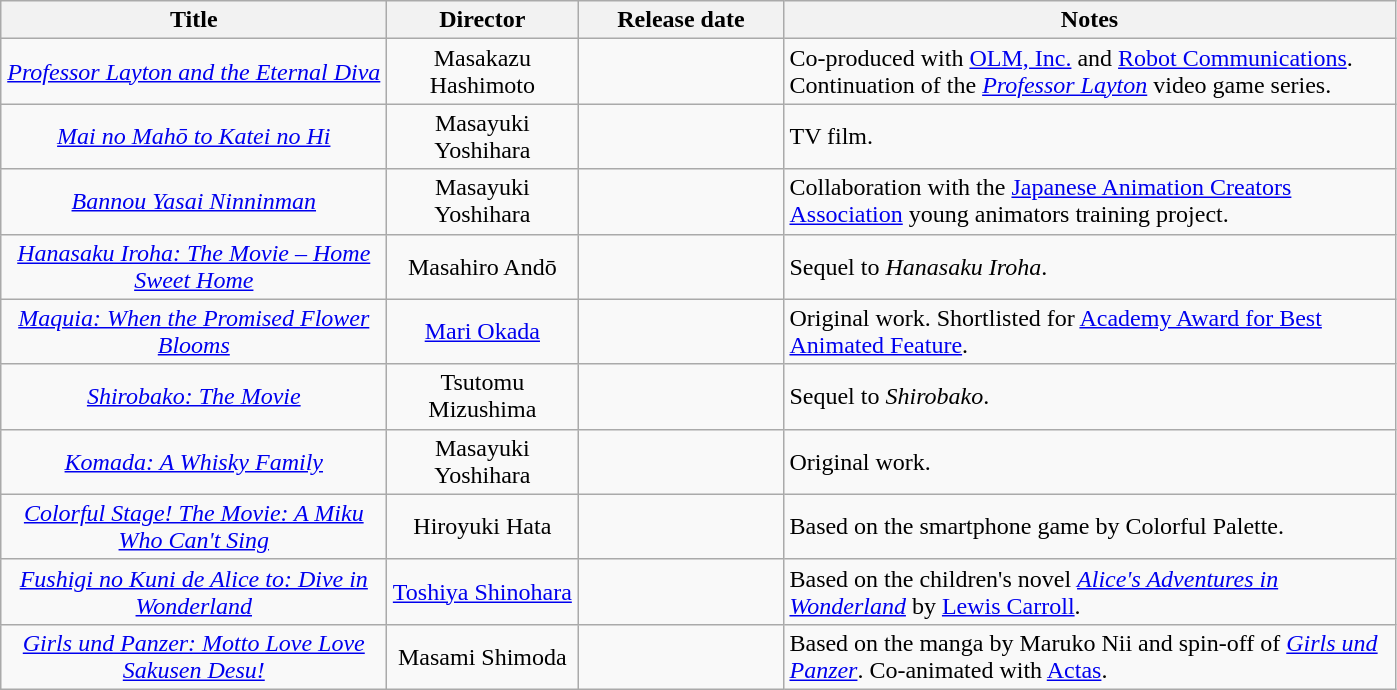<table class="wikitable sortable" style="text-align:center; margin=auto; ">
<tr>
<th width=250>Title</th>
<th width=120>Director</th>
<th width=130>Release date</th>
<th width=400>Notes</th>
</tr>
<tr>
<td><em><a href='#'>Professor Layton and the Eternal Diva</a></em></td>
<td>Masakazu Hashimoto</td>
<td></td>
<td style="text-align:left;">Co-produced with <a href='#'>OLM, Inc.</a> and <a href='#'>Robot Communications</a>. Continuation of the <em><a href='#'>Professor Layton</a></em> video game series.</td>
</tr>
<tr>
<td><em><a href='#'>Mai no Mahō to Katei no Hi</a></em></td>
<td>Masayuki Yoshihara</td>
<td></td>
<td style="text-align:left;">TV film.</td>
</tr>
<tr>
<td><em><a href='#'>Bannou Yasai Ninninman</a></em></td>
<td>Masayuki Yoshihara</td>
<td></td>
<td style="text-align:left;">Collaboration with the <a href='#'>Japanese Animation Creators Association</a> young animators training project.</td>
</tr>
<tr>
<td><em><a href='#'>Hanasaku Iroha: The Movie – Home Sweet Home</a></em></td>
<td>Masahiro Andō</td>
<td></td>
<td style="text-align:left;">Sequel to <em>Hanasaku Iroha</em>.</td>
</tr>
<tr>
<td><em><a href='#'>Maquia: When the Promised Flower Blooms</a></em></td>
<td><a href='#'>Mari Okada</a></td>
<td></td>
<td style="text-align:left;">Original work. Shortlisted for <a href='#'>Academy Award for Best Animated Feature</a>.</td>
</tr>
<tr>
<td><em><a href='#'>Shirobako: The Movie</a></em></td>
<td>Tsutomu Mizushima</td>
<td></td>
<td style="text-align:left;">Sequel to <em>Shirobako</em>.</td>
</tr>
<tr>
<td><em><a href='#'>Komada: A Whisky Family</a></em></td>
<td>Masayuki Yoshihara</td>
<td></td>
<td style="text-align:left;">Original work.</td>
</tr>
<tr>
<td><em><a href='#'>Colorful Stage! The Movie: A Miku Who Can't Sing</a></em></td>
<td>Hiroyuki Hata</td>
<td></td>
<td style="text-align:left;">Based on the smartphone game by Colorful Palette.</td>
</tr>
<tr>
<td><em><a href='#'>Fushigi no Kuni de Alice to: Dive in Wonderland</a></em></td>
<td><a href='#'>Toshiya Shinohara</a></td>
<td></td>
<td style="text-align:left;">Based on the children's novel <em><a href='#'>Alice's Adventures in Wonderland</a></em> by <a href='#'>Lewis Carroll</a>.</td>
</tr>
<tr>
<td><em><a href='#'>Girls und Panzer: Motto Love Love Sakusen Desu!</a></em></td>
<td>Masami Shimoda</td>
<td></td>
<td style="text-align:left;">Based on the manga by Maruko Nii and spin-off of <em><a href='#'>Girls und Panzer</a></em>. Co-animated with <a href='#'>Actas</a>.</td>
</tr>
</table>
